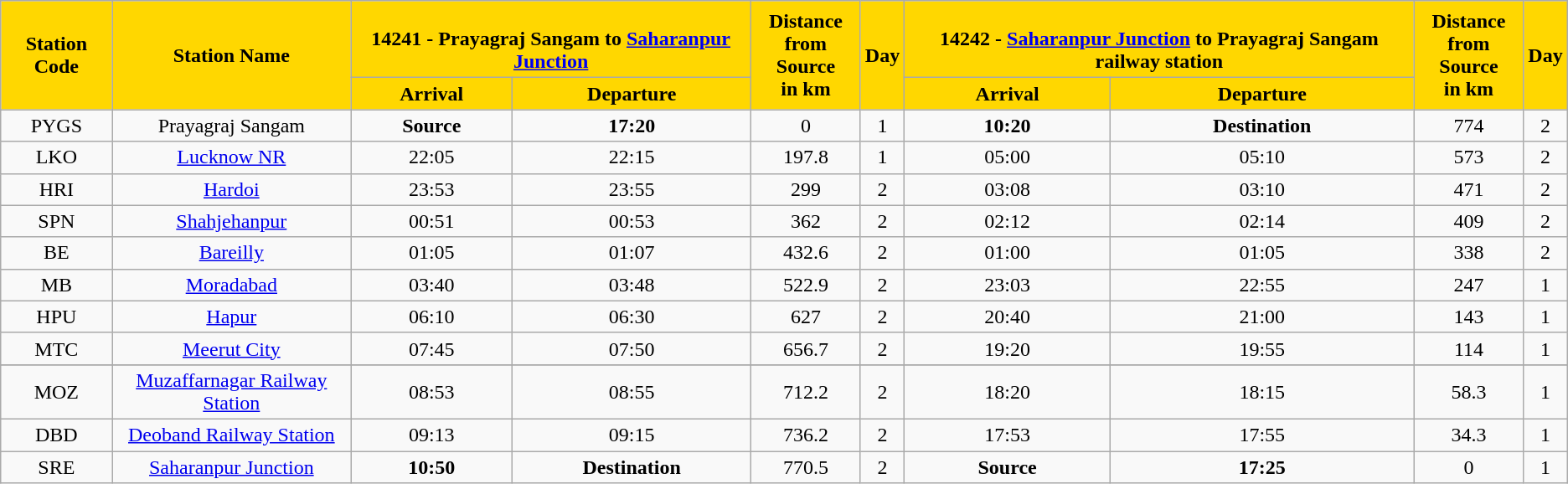<table class="wikitable plainrowheaders unsortable" style="text-align:center">
<tr>
<th scope="col" rowspan="2" style="background:gold;">Station Code</th>
<th scope="col" rowspan="2" style="background:gold;">Station Name</th>
<th scope="col" colspan="2" style="background:gold;"><br><strong>14241 - Prayagraj Sangam to <a href='#'>Saharanpur Junction</a></strong></th>
<th scope="col" rowspan="2" style="background:gold;">Distance<br> from Source <br>in km</th>
<th scope="col" rowspan="2" style="background:gold;">Day</th>
<th scope="col" colspan="2" style="background:gold;"><br><strong>14242 - <a href='#'>Saharanpur Junction</a> to Prayagraj Sangam railway station</strong></th>
<th scope="col" rowspan="2" style="background:gold;">Distance<br> from Source <br>in km</th>
<th scope="col" rowspan="2" style="background:gold;">Day</th>
</tr>
<tr>
<th scope="col" colspan="1" style="background:gold;">Arrival</th>
<th scope="col" colspan="1" style="background:gold;">Departure</th>
<th scope="col" colspan="1" style="background:gold;">Arrival</th>
<th scope="col" colspan="1" style="background:gold;">Departure</th>
</tr>
<tr>
<td valign="center">PYGS</td>
<td valign="center">Prayagraj Sangam</td>
<td valign="center"><strong>Source</strong></td>
<td valign="center"><strong>17:20</strong></td>
<td valign="center">0</td>
<td valign="center">1</td>
<td valign="center"><strong>10:20</strong></td>
<td valign="center"><strong>Destination</strong></td>
<td valign="center">774</td>
<td valign="center">2</td>
</tr>
<tr>
<td valign="center">LKO</td>
<td valign="center"><a href='#'>Lucknow NR</a></td>
<td valign="center">22:05</td>
<td valign="center">22:15</td>
<td valign="center">197.8</td>
<td valign="center">1</td>
<td valign="center">05:00</td>
<td valign="center">05:10</td>
<td valign="center">573</td>
<td valign="center">2</td>
</tr>
<tr>
<td valign="center">HRI</td>
<td valign="center"><a href='#'>Hardoi</a></td>
<td valign="center">23:53</td>
<td valign="center">23:55</td>
<td valign="center">299</td>
<td valign="center">2</td>
<td valign="center">03:08</td>
<td valign="center">03:10</td>
<td valign="center">471</td>
<td valign="center">2</td>
</tr>
<tr>
<td valign="center">SPN</td>
<td valign="center"><a href='#'>Shahjehanpur</a></td>
<td valign="center">00:51</td>
<td valign="center">00:53</td>
<td valign="center">362</td>
<td valign="center">2</td>
<td valign="center">02:12</td>
<td valign="center">02:14</td>
<td valign="center">409</td>
<td valign="center">2</td>
</tr>
<tr>
<td valign="center">BE</td>
<td valign="center"><a href='#'>Bareilly</a></td>
<td valign="center">01:05</td>
<td valign="center">01:07</td>
<td valign="center">432.6</td>
<td valign="center">2</td>
<td valign="center">01:00</td>
<td valign="center">01:05</td>
<td valign="center">338</td>
<td valign="center">2</td>
</tr>
<tr>
<td valign="center">MB</td>
<td valign="center"><a href='#'>Moradabad</a></td>
<td valign="center">03:40</td>
<td valign="center">03:48</td>
<td valign="center">522.9</td>
<td valign="center">2</td>
<td valign="center">23:03</td>
<td valign="center">22:55</td>
<td valign="center">247</td>
<td valign="center">1</td>
</tr>
<tr>
<td valign="center">HPU</td>
<td valign="center"><a href='#'>Hapur</a></td>
<td valign="center">06:10</td>
<td valign="center">06:30</td>
<td valign="center">627</td>
<td valign="center">2</td>
<td valign="center">20:40</td>
<td valign="center">21:00</td>
<td valign="center">143</td>
<td valign="center">1</td>
</tr>
<tr>
<td valign="center">MTC</td>
<td valign="center"><a href='#'>Meerut City</a></td>
<td valign="center">07:45</td>
<td valign="center">07:50</td>
<td valign="center">656.7</td>
<td valign="center">2</td>
<td valign="center">19:20</td>
<td valign="center">19:55</td>
<td valign="center">114</td>
<td valign="center">1</td>
</tr>
<tr>
</tr>
<tr>
<td valign="center">MOZ</td>
<td valign="center"><a href='#'>Muzaffarnagar Railway Station</a></td>
<td valign="center">08:53</td>
<td valign="center">08:55</td>
<td valign="center">712.2</td>
<td valign="center">2</td>
<td valign="center">18:20</td>
<td valign="center">18:15</td>
<td valign="center">58.3</td>
<td valign="center">1</td>
</tr>
<tr>
<td valign="center">DBD</td>
<td valign="center"><a href='#'>Deoband Railway Station</a></td>
<td valign="center">09:13</td>
<td valign="center">09:15</td>
<td valign="center">736.2</td>
<td valign="center">2</td>
<td valign="center">17:53</td>
<td valign="center">17:55</td>
<td valign="center">34.3</td>
<td valign="center">1</td>
</tr>
<tr>
<td valign="center">SRE</td>
<td valign="center"><a href='#'>Saharanpur Junction</a></td>
<td valign="center"><strong>10:50</strong></td>
<td valign="center"><strong>Destination</strong></td>
<td valign="center">770.5</td>
<td valign="center">2</td>
<td valign="center"><strong>Source</strong></td>
<td valign="center"><strong>17:25</strong></td>
<td valign="center">0</td>
<td valign="center">1</td>
</tr>
</table>
